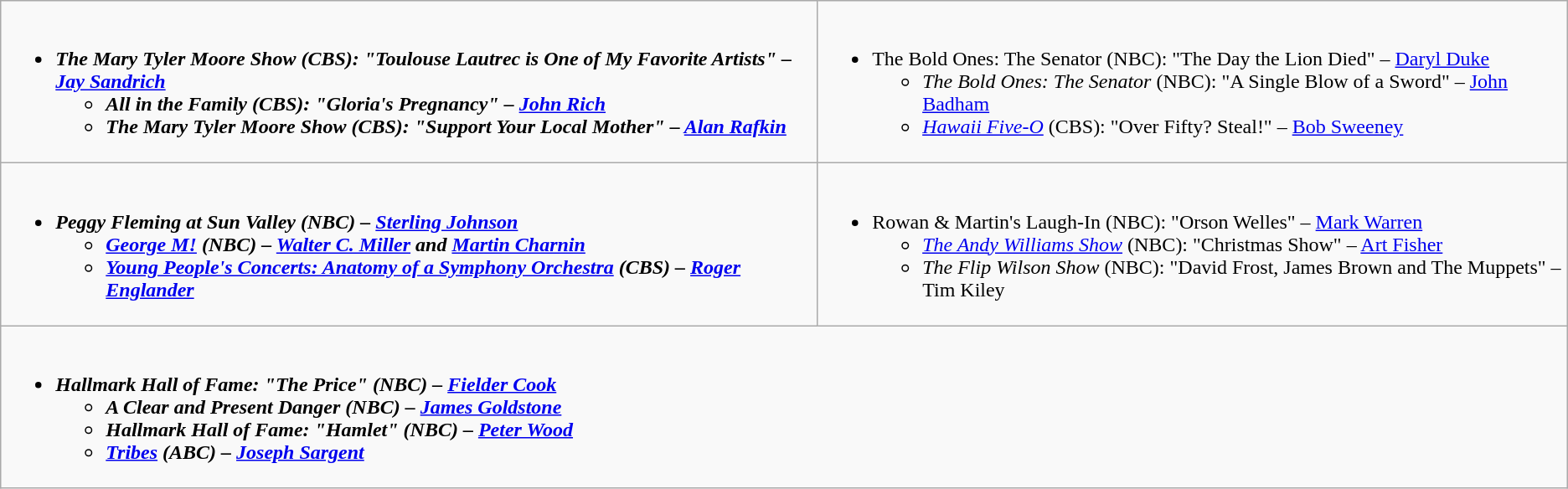<table class="wikitable">
<tr>
<td style="vertical-align:top;"><br><ul><li><strong><em>The Mary Tyler Moore Show<em> (CBS): "Toulouse Lautrec is One of My Favorite Artists" – <a href='#'>Jay Sandrich</a><strong><ul><li></em>All in the Family<em> (CBS): "Gloria's Pregnancy" – <a href='#'>John Rich</a></li><li></em>The Mary Tyler Moore Show<em> (CBS): "Support Your Local Mother" – <a href='#'>Alan Rafkin</a></li></ul></li></ul></td>
<td style="vertical-align:top;"><br><ul><li></em></strong>The Bold Ones: The Senator</em> (NBC): "The Day the Lion Died" – <a href='#'>Daryl Duke</a></strong><ul><li><em>The Bold Ones: The Senator</em> (NBC): "A Single Blow of a Sword" – <a href='#'>John Badham</a></li><li><em><a href='#'>Hawaii Five-O</a></em> (CBS): "Over Fifty? Steal!" – <a href='#'>Bob Sweeney</a></li></ul></li></ul></td>
</tr>
<tr>
<td style="vertical-align:top;"><br><ul><li><strong><em>Peggy Fleming at Sun Valley<em> (NBC) – <a href='#'>Sterling Johnson</a><strong><ul><li></em><a href='#'>George M!</a><em> (NBC) – <a href='#'>Walter C. Miller</a> and <a href='#'>Martin Charnin</a></li><li></em><a href='#'>Young People's Concerts: Anatomy of a Symphony Orchestra</a><em> (CBS) – <a href='#'>Roger Englander</a></li></ul></li></ul></td>
<td style="vertical-align:top;"><br><ul><li></em></strong>Rowan & Martin's Laugh-In</em> (NBC): "Orson Welles" – <a href='#'>Mark Warren</a></strong><ul><li><em><a href='#'>The Andy Williams Show</a></em> (NBC): "Christmas Show" – <a href='#'>Art Fisher</a></li><li><em>The Flip Wilson Show</em> (NBC): "David Frost, James Brown and The Muppets" – Tim Kiley</li></ul></li></ul></td>
</tr>
<tr>
<td style="vertical-align:top;" colspan="2"><br><ul><li><strong><em>Hallmark Hall of Fame<em>: "The Price" (NBC) – <a href='#'>Fielder Cook</a><strong><ul><li></em>A Clear and Present Danger<em> (NBC) – <a href='#'>James Goldstone</a></li><li></em>Hallmark Hall of Fame<em>: "Hamlet" (NBC) – <a href='#'>Peter Wood</a></li><li></em><a href='#'>Tribes</a><em> (ABC) – <a href='#'>Joseph Sargent</a></li></ul></li></ul></td>
</tr>
</table>
